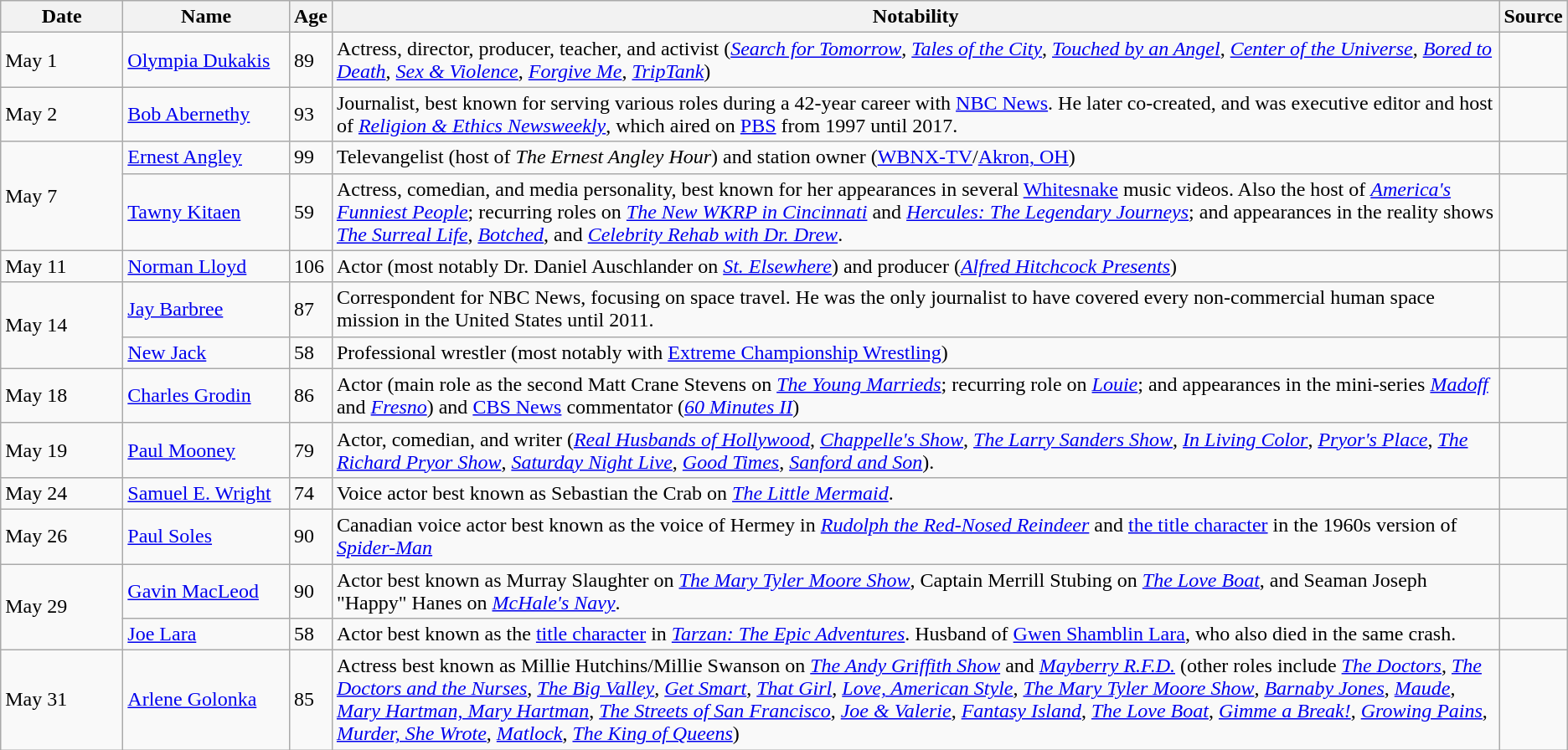<table class="wikitable sortable">
<tr>
<th width=90>Date</th>
<th width=125>Name</th>
<th>Age</th>
<th class="unsortable">Notability</th>
<th class="unsortable">Source</th>
</tr>
<tr>
<td>May 1</td>
<td><a href='#'>Olympia Dukakis</a></td>
<td>89</td>
<td>Actress, director, producer, teacher, and activist (<em><a href='#'>Search for Tomorrow</a></em>, <em><a href='#'>Tales of the City</a></em>, <em><a href='#'>Touched by an Angel</a></em>, <em><a href='#'>Center of the Universe</a></em>, <em><a href='#'>Bored to Death</a></em>, <em><a href='#'>Sex & Violence</a></em>, <em><a href='#'>Forgive Me</a></em>, <em><a href='#'>TripTank</a></em>)</td>
<td></td>
</tr>
<tr>
<td>May 2</td>
<td><a href='#'>Bob Abernethy</a></td>
<td>93</td>
<td>Journalist, best known for serving various roles during a 42-year career with <a href='#'>NBC News</a>. He later co-created, and was executive editor and host of <em><a href='#'>Religion & Ethics Newsweekly</a></em>, which aired on <a href='#'>PBS</a> from 1997 until 2017.</td>
<td></td>
</tr>
<tr>
<td rowspan=2>May 7</td>
<td><a href='#'>Ernest Angley</a></td>
<td>99</td>
<td>Televangelist (host of <em>The Ernest Angley Hour</em>) and station owner (<a href='#'>WBNX-TV</a>/<a href='#'>Akron, OH</a>)</td>
<td></td>
</tr>
<tr>
<td><a href='#'>Tawny Kitaen</a></td>
<td>59</td>
<td>Actress, comedian, and media personality, best known for her appearances in several <a href='#'>Whitesnake</a> music videos. Also the host of <em><a href='#'>America's Funniest People</a></em>; recurring roles on <em><a href='#'>The New WKRP in Cincinnati</a></em> and <em><a href='#'>Hercules: The Legendary Journeys</a></em>; and appearances in the reality shows <em><a href='#'>The Surreal Life</a></em>, <em><a href='#'>Botched</a></em>, and <em><a href='#'>Celebrity Rehab with Dr. Drew</a></em>.</td>
<td></td>
</tr>
<tr>
<td>May 11</td>
<td><a href='#'>Norman Lloyd</a></td>
<td>106</td>
<td>Actor (most notably Dr. Daniel Auschlander on <em><a href='#'>St. Elsewhere</a></em>) and producer (<em><a href='#'>Alfred Hitchcock Presents</a></em>)</td>
<td></td>
</tr>
<tr>
<td rowspan="2">May 14</td>
<td><a href='#'>Jay Barbree</a></td>
<td>87</td>
<td>Correspondent for NBC News, focusing on space travel. He was the only journalist to have covered every non-commercial human space mission in the United States until 2011.</td>
<td></td>
</tr>
<tr>
<td><a href='#'>New Jack</a></td>
<td>58</td>
<td>Professional wrestler (most notably with <a href='#'>Extreme Championship Wrestling</a>)</td>
<td></td>
</tr>
<tr>
<td>May 18</td>
<td><a href='#'>Charles Grodin</a></td>
<td>86</td>
<td>Actor (main role as the second Matt Crane Stevens on <em><a href='#'>The Young Marrieds</a></em>; recurring role on <em><a href='#'>Louie</a></em>;  and appearances in the mini-series <em><a href='#'>Madoff</a></em> and <em><a href='#'>Fresno</a></em>) and <a href='#'>CBS News</a> commentator (<em><a href='#'>60 Minutes II</a></em>)</td>
<td></td>
</tr>
<tr>
<td>May 19</td>
<td><a href='#'>Paul Mooney</a></td>
<td>79</td>
<td>Actor, comedian, and writer (<em><a href='#'>Real Husbands of Hollywood</a></em>, <em><a href='#'>Chappelle's Show</a></em>, <em><a href='#'>The Larry Sanders Show</a></em>, <em><a href='#'>In Living Color</a></em>, <em><a href='#'>Pryor's Place</a></em>, <em><a href='#'>The Richard Pryor Show</a></em>, <em><a href='#'>Saturday Night Live</a></em>, <em><a href='#'>Good Times</a></em>, <em><a href='#'>Sanford and Son</a></em>).</td>
<td></td>
</tr>
<tr>
<td>May 24</td>
<td><a href='#'>Samuel E. Wright</a></td>
<td>74</td>
<td>Voice actor best known as Sebastian the Crab on <em><a href='#'>The Little Mermaid</a></em>.</td>
<td></td>
</tr>
<tr>
<td>May 26</td>
<td><a href='#'>Paul Soles</a></td>
<td>90</td>
<td>Canadian voice actor best known as the voice of Hermey in <a href='#'><em>Rudolph the Red-Nosed Reindeer</em></a> and <a href='#'>the title character</a> in the 1960s version of <a href='#'><em>Spider-Man</em></a></td>
<td></td>
</tr>
<tr>
<td rowspan=2>May 29</td>
<td><a href='#'>Gavin MacLeod</a></td>
<td>90</td>
<td>Actor best known as Murray Slaughter on <em><a href='#'>The Mary Tyler Moore Show</a></em>, Captain Merrill Stubing on <em><a href='#'>The Love Boat</a></em>, and  Seaman Joseph "Happy" Hanes on <em><a href='#'>McHale's Navy</a></em>.</td>
<td></td>
</tr>
<tr>
<td><a href='#'>Joe Lara</a></td>
<td>58</td>
<td>Actor best known as the <a href='#'>title character</a> in <em><a href='#'>Tarzan: The Epic Adventures</a></em>. Husband of <a href='#'>Gwen Shamblin Lara</a>, who also died in the same crash.</td>
<td></td>
</tr>
<tr>
<td>May 31</td>
<td><a href='#'>Arlene Golonka</a></td>
<td>85</td>
<td>Actress best known as Millie Hutchins/Millie Swanson on <em><a href='#'>The Andy Griffith Show</a></em> and  <em><a href='#'>Mayberry R.F.D.</a></em> (other roles include <em><a href='#'>The Doctors</a></em>, <em><a href='#'>The Doctors and the Nurses</a></em>, <em><a href='#'>The Big Valley</a></em>, <em><a href='#'>Get Smart</a></em>, <em><a href='#'>That Girl</a></em>, <em><a href='#'>Love, American Style</a></em>, <em><a href='#'>The Mary Tyler Moore Show</a></em>, <em><a href='#'>Barnaby Jones</a></em>, <em><a href='#'>Maude</a></em>, <em><a href='#'>Mary Hartman, Mary Hartman</a></em>, <em><a href='#'>The Streets of San Francisco</a></em>, <em><a href='#'>Joe & Valerie</a></em>, <em><a href='#'>Fantasy Island</a></em>, <em><a href='#'>The Love Boat</a></em>, <em><a href='#'>Gimme a Break!</a></em>, <em><a href='#'>Growing Pains</a></em>, <em><a href='#'>Murder, She Wrote</a></em>, <em><a href='#'>Matlock</a></em>, <em><a href='#'>The King of Queens</a></em>)</td>
<td></td>
</tr>
</table>
